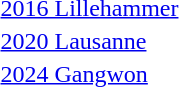<table>
<tr>
<td><a href='#'>2016 Lillehammer</a><br></td>
<td></td>
<td></td>
<td></td>
</tr>
<tr>
<td><a href='#'>2020 Lausanne</a><br></td>
<td></td>
<td></td>
<td></td>
</tr>
<tr>
<td><a href='#'>2024 Gangwon</a><br></td>
<td></td>
<td></td>
<td></td>
</tr>
</table>
